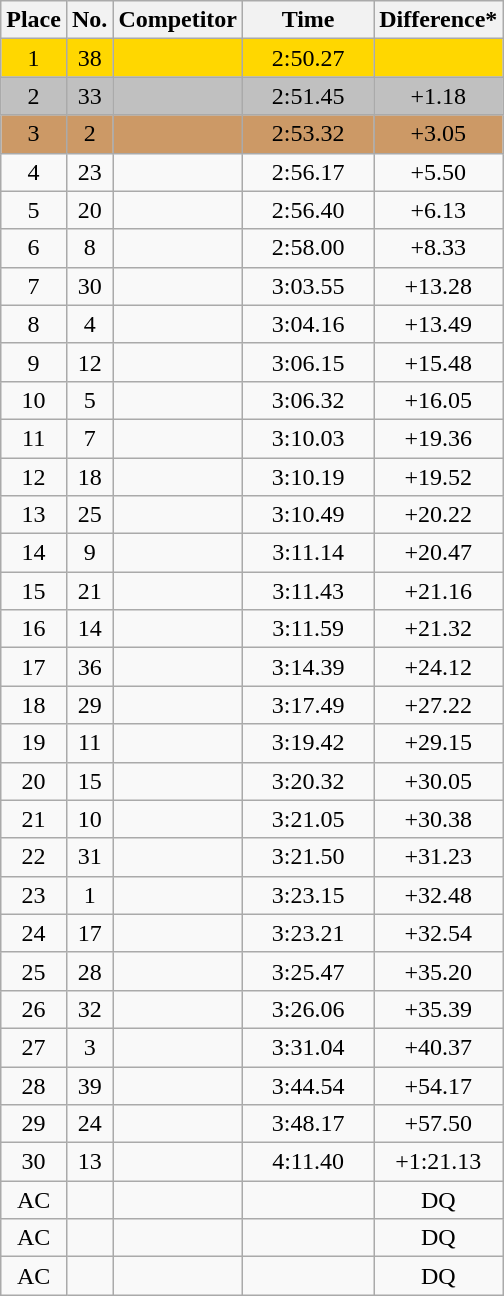<table class=wikitable style="text-align:center">
<tr>
<th>Place</th>
<th>No.</th>
<th>Competitor</th>
<th width=80>Time</th>
<th>Difference*</th>
</tr>
<tr bgcolor=gold>
<td>1</td>
<td>38</td>
<td align=left></td>
<td>2:50.27</td>
<td></td>
</tr>
<tr bgcolor=silver>
<td>2</td>
<td>33</td>
<td align=left></td>
<td>2:51.45</td>
<td>+1.18</td>
</tr>
<tr bgcolor=cc9966>
<td>3</td>
<td>2</td>
<td align=left></td>
<td>2:53.32</td>
<td>+3.05</td>
</tr>
<tr>
<td>4</td>
<td>23</td>
<td align=left></td>
<td>2:56.17</td>
<td>+5.50</td>
</tr>
<tr>
<td>5</td>
<td>20</td>
<td align=left></td>
<td>2:56.40</td>
<td>+6.13</td>
</tr>
<tr>
<td>6</td>
<td>8</td>
<td align=left></td>
<td>2:58.00</td>
<td>+8.33</td>
</tr>
<tr>
<td>7</td>
<td>30</td>
<td align=left></td>
<td>3:03.55</td>
<td>+13.28</td>
</tr>
<tr>
<td>8</td>
<td>4</td>
<td align=left></td>
<td>3:04.16</td>
<td>+13.49</td>
</tr>
<tr>
<td>9</td>
<td>12</td>
<td align=left></td>
<td>3:06.15</td>
<td>+15.48</td>
</tr>
<tr>
<td>10</td>
<td>5</td>
<td align=left></td>
<td>3:06.32</td>
<td>+16.05</td>
</tr>
<tr>
<td>11</td>
<td>7</td>
<td align=left></td>
<td>3:10.03</td>
<td>+19.36</td>
</tr>
<tr>
<td>12</td>
<td>18</td>
<td align=left></td>
<td>3:10.19</td>
<td>+19.52</td>
</tr>
<tr>
<td>13</td>
<td>25</td>
<td align=left></td>
<td>3:10.49</td>
<td>+20.22</td>
</tr>
<tr>
<td>14</td>
<td>9</td>
<td align=left></td>
<td>3:11.14</td>
<td>+20.47</td>
</tr>
<tr>
<td>15</td>
<td>21</td>
<td align=left></td>
<td>3:11.43</td>
<td>+21.16</td>
</tr>
<tr>
<td>16</td>
<td>14</td>
<td align=left></td>
<td>3:11.59</td>
<td>+21.32</td>
</tr>
<tr>
<td>17</td>
<td>36</td>
<td align=left></td>
<td>3:14.39</td>
<td>+24.12</td>
</tr>
<tr>
<td>18</td>
<td>29</td>
<td align=left></td>
<td>3:17.49</td>
<td>+27.22</td>
</tr>
<tr>
<td>19</td>
<td>11</td>
<td align=left></td>
<td>3:19.42</td>
<td>+29.15</td>
</tr>
<tr>
<td>20</td>
<td>15</td>
<td align=left></td>
<td>3:20.32</td>
<td>+30.05</td>
</tr>
<tr>
<td>21</td>
<td>10</td>
<td align=left></td>
<td>3:21.05</td>
<td>+30.38</td>
</tr>
<tr>
<td>22</td>
<td>31</td>
<td align=left></td>
<td>3:21.50</td>
<td>+31.23</td>
</tr>
<tr>
<td>23</td>
<td>1</td>
<td align=left></td>
<td>3:23.15</td>
<td>+32.48</td>
</tr>
<tr>
<td>24</td>
<td>17</td>
<td align=left></td>
<td>3:23.21</td>
<td>+32.54</td>
</tr>
<tr>
<td>25</td>
<td>28</td>
<td align=left></td>
<td>3:25.47</td>
<td>+35.20</td>
</tr>
<tr>
<td>26</td>
<td>32</td>
<td align=left></td>
<td>3:26.06</td>
<td>+35.39</td>
</tr>
<tr>
<td>27</td>
<td>3</td>
<td align=left></td>
<td>3:31.04</td>
<td>+40.37</td>
</tr>
<tr>
<td>28</td>
<td>39</td>
<td align=left></td>
<td>3:44.54</td>
<td>+54.17</td>
</tr>
<tr>
<td>29</td>
<td>24</td>
<td align=left></td>
<td>3:48.17</td>
<td>+57.50</td>
</tr>
<tr>
<td>30</td>
<td>13</td>
<td align=left></td>
<td>4:11.40</td>
<td>+1:21.13</td>
</tr>
<tr>
<td>AC</td>
<td></td>
<td align=left></td>
<td></td>
<td>DQ</td>
</tr>
<tr>
<td>AC</td>
<td></td>
<td align=left></td>
<td></td>
<td>DQ</td>
</tr>
<tr>
<td>AC</td>
<td></td>
<td align=left></td>
<td></td>
<td>DQ</td>
</tr>
</table>
